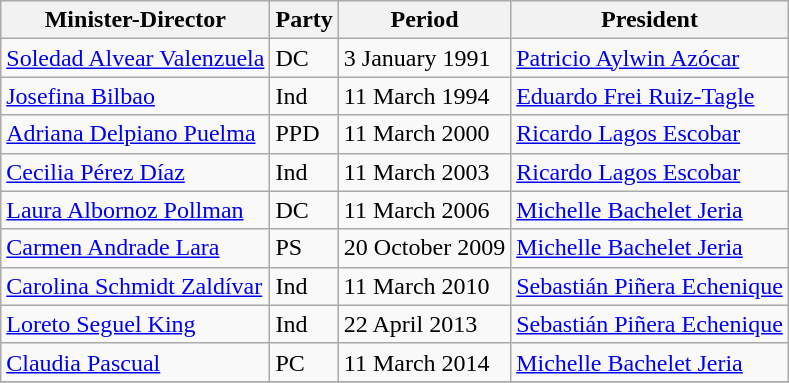<table class="wikitable" border="1" align="center">
<tr bgcolor="#ececec">
<th>Minister-Director</th>
<th>Party</th>
<th>Period</th>
<th>President</th>
</tr>
<tr>
<td><a href='#'>Soledad Alvear Valenzuela</a></td>
<td>DC</td>
<td>3 January 1991</td>
<td><a href='#'>Patricio Aylwin Azócar</a></td>
</tr>
<tr>
<td><a href='#'>Josefina Bilbao</a></td>
<td>Ind</td>
<td>11 March 1994</td>
<td><a href='#'>Eduardo Frei Ruiz-Tagle</a></td>
</tr>
<tr>
<td><a href='#'>Adriana Delpiano Puelma</a></td>
<td>PPD</td>
<td>11 March 2000</td>
<td><a href='#'>Ricardo Lagos Escobar</a></td>
</tr>
<tr>
<td><a href='#'>Cecilia Pérez Díaz</a></td>
<td>Ind</td>
<td>11 March 2003</td>
<td><a href='#'>Ricardo Lagos Escobar</a></td>
</tr>
<tr>
<td><a href='#'>Laura Albornoz Pollman</a></td>
<td>DC</td>
<td>11 March 2006</td>
<td><a href='#'>Michelle Bachelet Jeria</a></td>
</tr>
<tr>
<td><a href='#'>Carmen Andrade Lara</a></td>
<td>PS</td>
<td>20 October 2009</td>
<td><a href='#'>Michelle Bachelet Jeria</a></td>
</tr>
<tr>
<td><a href='#'>Carolina Schmidt Zaldívar</a></td>
<td>Ind</td>
<td>11 March 2010</td>
<td><a href='#'>Sebastián Piñera Echenique</a></td>
</tr>
<tr>
<td><a href='#'>Loreto Seguel King</a></td>
<td>Ind</td>
<td>22 April 2013</td>
<td><a href='#'>Sebastián Piñera Echenique</a></td>
</tr>
<tr>
<td><a href='#'>Claudia Pascual</a></td>
<td>PC</td>
<td>11 March 2014</td>
<td><a href='#'>Michelle Bachelet Jeria</a></td>
</tr>
<tr>
</tr>
</table>
